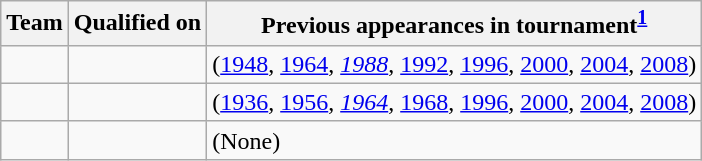<table class="wikitable sortable" style="text-align: left;">
<tr>
<th>Team</th>
<th>Qualified on</th>
<th>Previous appearances in tournament<sup><strong><a href='#'>1</a></strong></sup></th>
</tr>
<tr>
<td></td>
<td></td>
<td> (<a href='#'>1948</a>, <a href='#'>1964</a>, <em><a href='#'>1988</a></em>, <a href='#'>1992</a>, <a href='#'>1996</a>, <a href='#'>2000</a>, <a href='#'>2004</a>, <a href='#'>2008</a>)</td>
</tr>
<tr>
<td></td>
<td></td>
<td> (<a href='#'>1936</a>, <a href='#'>1956</a>, <em><a href='#'>1964</a></em>, <a href='#'>1968</a>, <a href='#'>1996</a>, <a href='#'>2000</a>, <a href='#'>2004</a>, <a href='#'>2008</a>)</td>
</tr>
<tr>
<td></td>
<td></td>
<td> (None)</td>
</tr>
</table>
